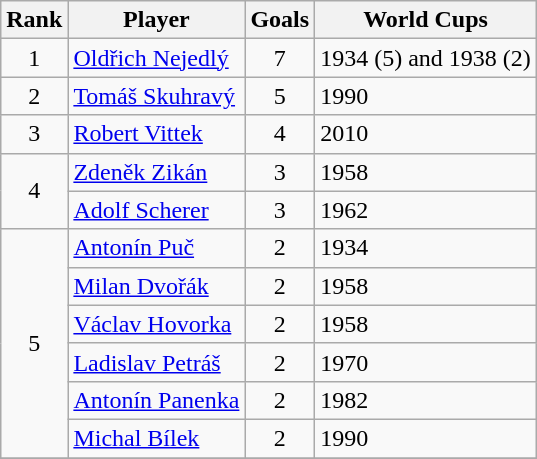<table class="wikitable" style="text-align: left;">
<tr>
<th>Rank</th>
<th>Player</th>
<th>Goals</th>
<th>World Cups</th>
</tr>
<tr>
<td align=center>1</td>
<td><a href='#'>Oldřich Nejedlý</a></td>
<td align=center>7</td>
<td>1934 (5) and 1938 (2)</td>
</tr>
<tr>
<td align=center>2</td>
<td><a href='#'>Tomáš Skuhravý</a></td>
<td align=center>5</td>
<td>1990</td>
</tr>
<tr>
<td align=center>3</td>
<td><a href='#'>Robert Vittek</a></td>
<td align=center>4</td>
<td>2010</td>
</tr>
<tr>
<td rowspan=2 align=center>4</td>
<td><a href='#'>Zdeněk Zikán</a></td>
<td align=center>3</td>
<td>1958</td>
</tr>
<tr>
<td><a href='#'>Adolf Scherer</a></td>
<td align=center>3</td>
<td>1962</td>
</tr>
<tr>
<td rowspan=6 align=center>5</td>
<td><a href='#'>Antonín Puč</a></td>
<td align=center>2</td>
<td>1934</td>
</tr>
<tr>
<td><a href='#'>Milan Dvořák</a></td>
<td align=center>2</td>
<td>1958</td>
</tr>
<tr>
<td><a href='#'>Václav Hovorka</a></td>
<td align=center>2</td>
<td>1958</td>
</tr>
<tr>
<td><a href='#'>Ladislav Petráš</a></td>
<td align=center>2</td>
<td>1970</td>
</tr>
<tr>
<td><a href='#'>Antonín Panenka</a></td>
<td align=center>2</td>
<td>1982</td>
</tr>
<tr>
<td><a href='#'>Michal Bílek</a></td>
<td align=center>2</td>
<td>1990</td>
</tr>
<tr>
</tr>
</table>
